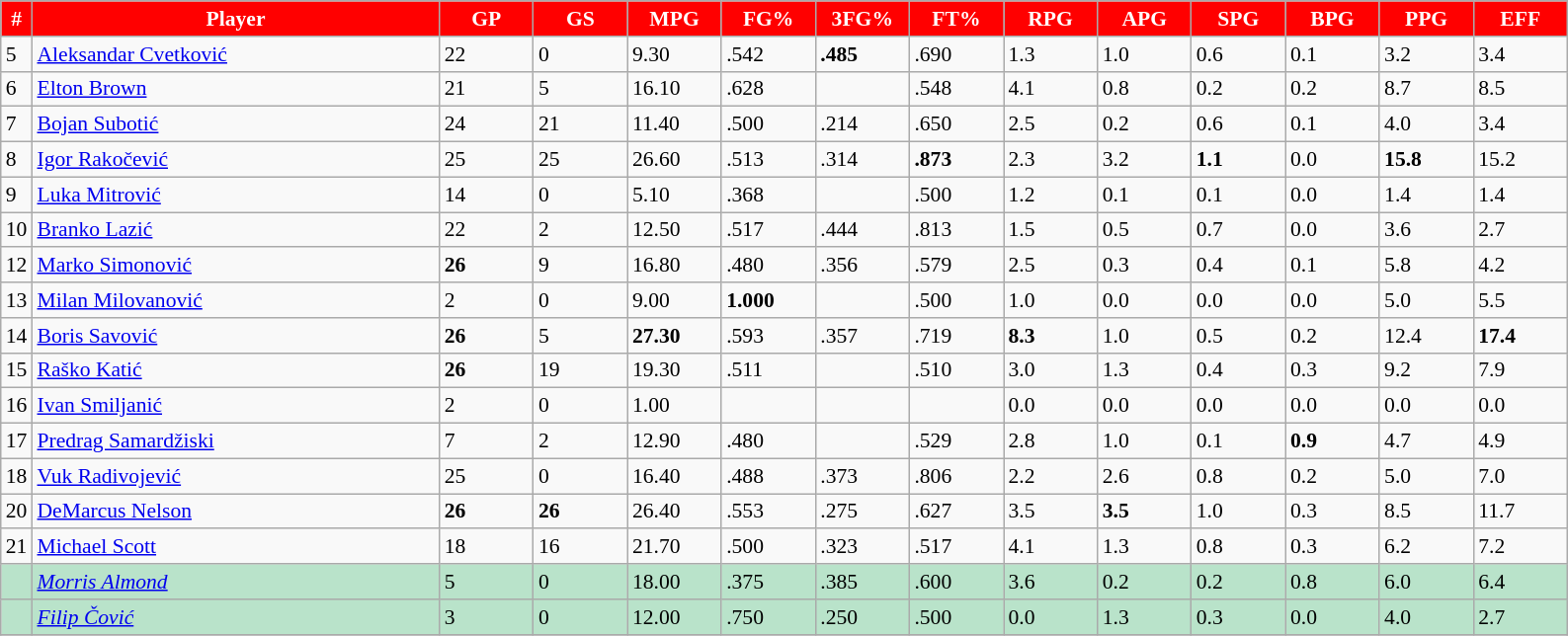<table class="wikitable sortable" style="font-size: 90%">
<tr>
<th style="background:red; color:white;" width="2%">#</th>
<th style="background:red; color:white;">Player</th>
<th style="background:red; color:white;" width="6%">GP</th>
<th style="background:red; color:white;" width="6%">GS</th>
<th style="background:red; color:white;" width="6%">MPG</th>
<th style="background:red; color:white;" width="6%">FG%</th>
<th style="background:red; color:white;" width="6%">3FG%</th>
<th style="background:red; color:white;" width="6%">FT%</th>
<th style="background:red; color:white;" width="6%">RPG</th>
<th style="background:red; color:white;" width="6%">APG</th>
<th style="background:red; color:white;" width="6%">SPG</th>
<th style="background:red; color:white;" width="6%">BPG</th>
<th style="background:red; color:white;" width="6%">PPG</th>
<th style="background:red; color:white;" width="6%">EFF</th>
</tr>
<tr>
<td>5</td>
<td> <a href='#'>Aleksandar Cvetković</a></td>
<td>22</td>
<td>0</td>
<td>9.30</td>
<td>.542</td>
<td><strong>.485</strong></td>
<td>.690</td>
<td>1.3</td>
<td>1.0</td>
<td>0.6</td>
<td>0.1</td>
<td>3.2</td>
<td>3.4</td>
</tr>
<tr>
<td>6</td>
<td> <a href='#'>Elton Brown</a></td>
<td>21</td>
<td>5</td>
<td>16.10</td>
<td>.628</td>
<td></td>
<td>.548</td>
<td>4.1</td>
<td>0.8</td>
<td>0.2</td>
<td>0.2</td>
<td>8.7</td>
<td>8.5</td>
</tr>
<tr>
<td>7</td>
<td> <a href='#'>Bojan Subotić</a></td>
<td>24</td>
<td>21</td>
<td>11.40</td>
<td>.500</td>
<td>.214</td>
<td>.650</td>
<td>2.5</td>
<td>0.2</td>
<td>0.6</td>
<td>0.1</td>
<td>4.0</td>
<td>3.4</td>
</tr>
<tr>
<td>8</td>
<td> <a href='#'>Igor Rakočević</a></td>
<td>25</td>
<td>25</td>
<td>26.60</td>
<td>.513</td>
<td>.314</td>
<td><strong>.873</strong></td>
<td>2.3</td>
<td>3.2</td>
<td><strong>1.1</strong></td>
<td>0.0</td>
<td><strong>15.8</strong></td>
<td>15.2</td>
</tr>
<tr>
<td>9</td>
<td> <a href='#'>Luka Mitrović</a></td>
<td>14</td>
<td>0</td>
<td>5.10</td>
<td>.368</td>
<td></td>
<td>.500</td>
<td>1.2</td>
<td>0.1</td>
<td>0.1</td>
<td>0.0</td>
<td>1.4</td>
<td>1.4</td>
</tr>
<tr>
<td>10</td>
<td> <a href='#'>Branko Lazić</a></td>
<td>22</td>
<td>2</td>
<td>12.50</td>
<td>.517</td>
<td>.444</td>
<td>.813</td>
<td>1.5</td>
<td>0.5</td>
<td>0.7</td>
<td>0.0</td>
<td>3.6</td>
<td>2.7</td>
</tr>
<tr>
<td>12</td>
<td> <a href='#'>Marko Simonović</a></td>
<td><strong>26</strong></td>
<td>9</td>
<td>16.80</td>
<td>.480</td>
<td>.356</td>
<td>.579</td>
<td>2.5</td>
<td>0.3</td>
<td>0.4</td>
<td>0.1</td>
<td>5.8</td>
<td>4.2</td>
</tr>
<tr>
<td>13</td>
<td> <a href='#'>Milan Milovanović</a></td>
<td>2</td>
<td>0</td>
<td>9.00</td>
<td><strong>1.000</strong></td>
<td></td>
<td>.500</td>
<td>1.0</td>
<td>0.0</td>
<td>0.0</td>
<td>0.0</td>
<td>5.0</td>
<td>5.5</td>
</tr>
<tr>
<td>14</td>
<td> <a href='#'>Boris Savović</a></td>
<td><strong>26</strong></td>
<td>5</td>
<td><strong>27.30</strong></td>
<td>.593</td>
<td>.357</td>
<td>.719</td>
<td><strong>8.3</strong></td>
<td>1.0</td>
<td>0.5</td>
<td>0.2</td>
<td>12.4</td>
<td><strong>17.4</strong></td>
</tr>
<tr>
<td>15</td>
<td> <a href='#'>Raško Katić</a></td>
<td><strong>26</strong></td>
<td>19</td>
<td>19.30</td>
<td>.511</td>
<td></td>
<td>.510</td>
<td>3.0</td>
<td>1.3</td>
<td>0.4</td>
<td>0.3</td>
<td>9.2</td>
<td>7.9</td>
</tr>
<tr>
<td>16</td>
<td> <a href='#'>Ivan Smiljanić</a></td>
<td>2</td>
<td>0</td>
<td>1.00</td>
<td></td>
<td></td>
<td></td>
<td>0.0</td>
<td>0.0</td>
<td>0.0</td>
<td>0.0</td>
<td>0.0</td>
<td>0.0</td>
</tr>
<tr>
<td>17</td>
<td> <a href='#'>Predrag Samardžiski</a></td>
<td>7</td>
<td>2</td>
<td>12.90</td>
<td>.480</td>
<td></td>
<td>.529</td>
<td>2.8</td>
<td>1.0</td>
<td>0.1</td>
<td><strong>0.9</strong></td>
<td>4.7</td>
<td>4.9</td>
</tr>
<tr>
<td>18</td>
<td> <a href='#'>Vuk Radivojević</a></td>
<td>25</td>
<td>0</td>
<td>16.40</td>
<td>.488</td>
<td>.373</td>
<td>.806</td>
<td>2.2</td>
<td>2.6</td>
<td>0.8</td>
<td>0.2</td>
<td>5.0</td>
<td>7.0</td>
</tr>
<tr>
<td>20</td>
<td> <a href='#'>DeMarcus Nelson</a></td>
<td><strong>26</strong></td>
<td><strong>26</strong></td>
<td>26.40</td>
<td>.553</td>
<td>.275</td>
<td>.627</td>
<td>3.5</td>
<td><strong>3.5</strong></td>
<td>1.0</td>
<td>0.3</td>
<td>8.5</td>
<td>11.7</td>
</tr>
<tr>
<td>21</td>
<td> <a href='#'>Michael Scott</a></td>
<td>18</td>
<td>16</td>
<td>21.70</td>
<td>.500</td>
<td>.323</td>
<td>.517</td>
<td>4.1</td>
<td>1.3</td>
<td>0.8</td>
<td>0.3</td>
<td>6.2</td>
<td>7.2</td>
</tr>
<tr style="background:#b9e3ca">
<td></td>
<td> <em><a href='#'>Morris Almond</a></em></td>
<td>5</td>
<td>0</td>
<td>18.00</td>
<td>.375</td>
<td>.385</td>
<td>.600</td>
<td>3.6</td>
<td>0.2</td>
<td>0.2</td>
<td>0.8</td>
<td>6.0</td>
<td>6.4</td>
</tr>
<tr style="background:#b9e3ca">
<td></td>
<td> <em><a href='#'>Filip Čović</a></em></td>
<td>3</td>
<td>0</td>
<td>12.00</td>
<td>.750</td>
<td>.250</td>
<td>.500</td>
<td>0.0</td>
<td>1.3</td>
<td>0.3</td>
<td>0.0</td>
<td>4.0</td>
<td>2.7</td>
</tr>
<tr>
</tr>
</table>
